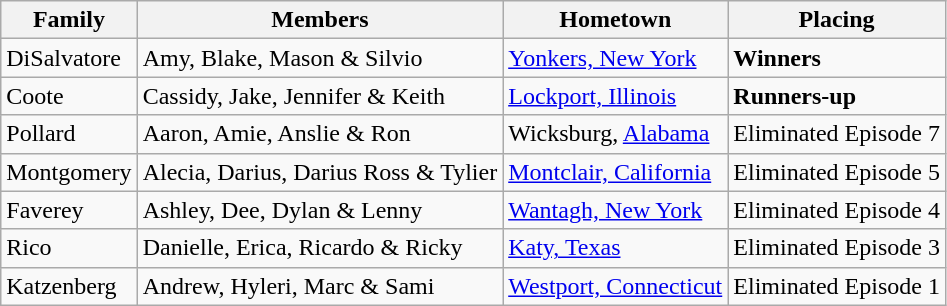<table class="wikitable">
<tr>
<th>Family</th>
<th>Members</th>
<th>Hometown</th>
<th>Placing</th>
</tr>
<tr>
<td>DiSalvatore</td>
<td>Amy, Blake, Mason & Silvio</td>
<td><a href='#'>Yonkers, New York</a></td>
<td><strong>Winners</strong></td>
</tr>
<tr>
<td>Coote</td>
<td>Cassidy, Jake, Jennifer & Keith</td>
<td><a href='#'>Lockport, Illinois</a></td>
<td><strong>Runners-up</strong></td>
</tr>
<tr>
<td>Pollard</td>
<td>Aaron, Amie, Anslie & Ron</td>
<td>Wicksburg, <a href='#'>Alabama</a></td>
<td>Eliminated Episode 7</td>
</tr>
<tr>
<td>Montgomery</td>
<td>Alecia, Darius, Darius Ross & Tylier</td>
<td><a href='#'>Montclair, California</a></td>
<td>Eliminated Episode 5</td>
</tr>
<tr>
<td>Faverey</td>
<td>Ashley, Dee, Dylan & Lenny</td>
<td><a href='#'>Wantagh, New York</a></td>
<td>Eliminated Episode 4</td>
</tr>
<tr>
<td>Rico</td>
<td>Danielle, Erica, Ricardo & Ricky</td>
<td><a href='#'>Katy, Texas</a></td>
<td>Eliminated Episode 3</td>
</tr>
<tr>
<td>Katzenberg</td>
<td>Andrew, Hyleri, Marc & Sami</td>
<td><a href='#'>Westport, Connecticut</a></td>
<td>Eliminated Episode 1</td>
</tr>
</table>
